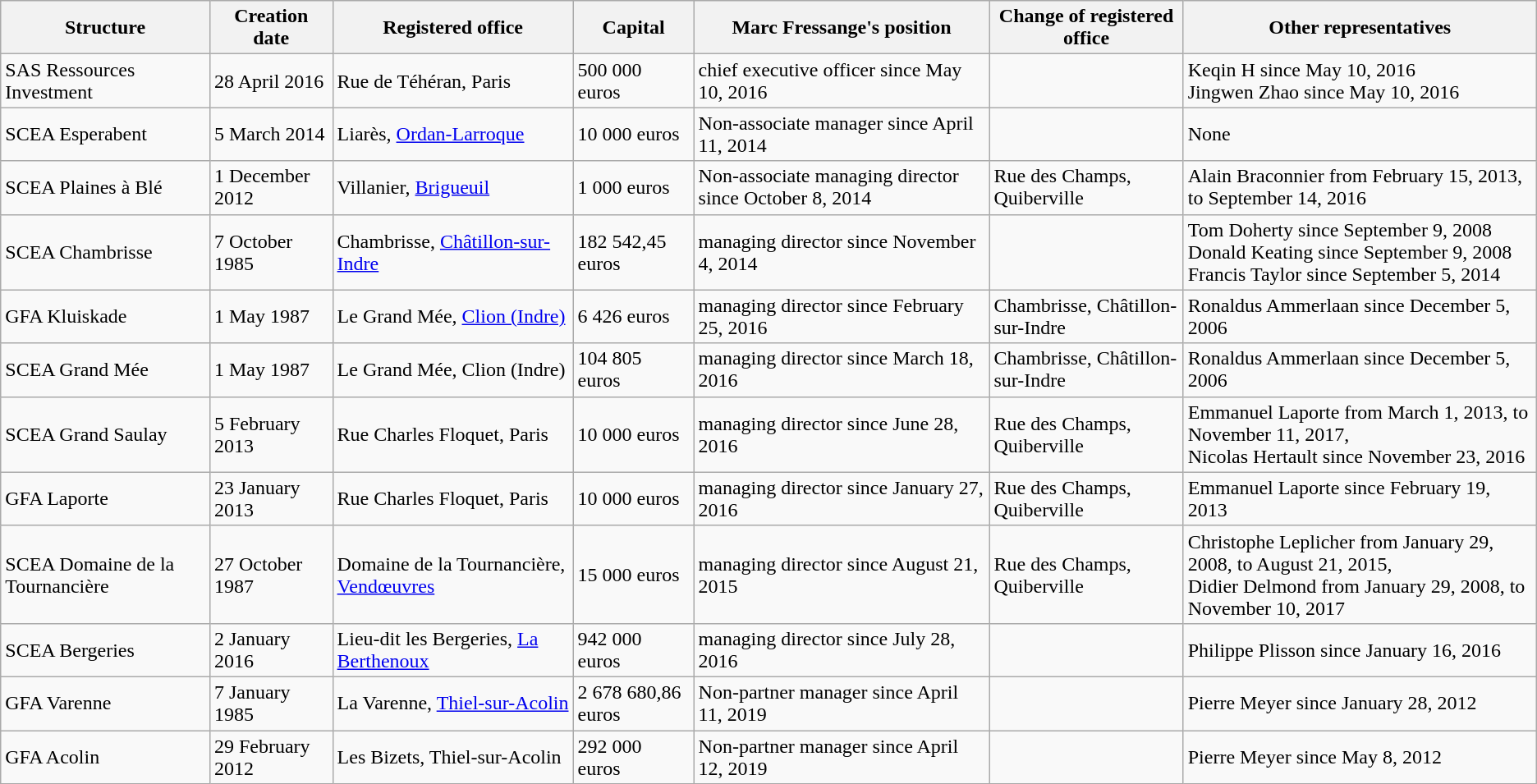<table class="wikitable mw-collapsible">
<tr>
<th>Structure</th>
<th>Creation date</th>
<th>Registered office</th>
<th>Capital</th>
<th>Marc Fressange's position</th>
<th>Change of registered office</th>
<th>Other representatives</th>
</tr>
<tr>
<td><abbr>SAS</abbr> Ressources Investment</td>
<td>28 April 2016</td>
<td>Rue de Téhéran, Paris</td>
<td>500 000 euros</td>
<td>chief executive officer since May 10, 2016</td>
<td></td>
<td>Keqin H since May 10, 2016<br>Jingwen Zhao since May 10, 2016</td>
</tr>
<tr>
<td><abbr>SCEA</abbr> Esperabent</td>
<td>5 March 2014</td>
<td>Liarès, <a href='#'>Ordan-Larroque</a></td>
<td>10 000 euros</td>
<td>Non-associate manager since April 11, 2014</td>
<td></td>
<td>None</td>
</tr>
<tr>
<td><abbr>SCEA</abbr> Plaines à Blé</td>
<td><abbr>1</abbr> December 2012</td>
<td>Villanier, <a href='#'>Brigueuil</a></td>
<td>1 000 euros</td>
<td>Non-associate managing director since October 8, 2014</td>
<td>Rue des Champs, Quiberville</td>
<td>Alain Braconnier from February 15, 2013, to September 14, 2016</td>
</tr>
<tr>
<td><abbr>SCEA</abbr> Chambrisse</td>
<td>7 October 1985</td>
<td>Chambrisse, <a href='#'>Châtillon-sur-Indre</a></td>
<td>182 542,45 euros</td>
<td>managing director since November 4, 2014</td>
<td></td>
<td>Tom Doherty since September 9, 2008<br>Donald Keating since September 9, 2008<br>Francis Taylor since September 5, 2014</td>
</tr>
<tr>
<td><abbr>GFA</abbr> Kluiskade</td>
<td><abbr>1</abbr> May 1987</td>
<td>Le Grand Mée, <a href='#'>Clion (Indre)</a></td>
<td>6 426 euros</td>
<td>managing director since February 25, 2016</td>
<td>Chambrisse, Châtillon-sur-Indre</td>
<td>Ronaldus Ammerlaan since December 5, 2006</td>
</tr>
<tr>
<td><abbr>SCEA</abbr> Grand Mée</td>
<td><abbr>1</abbr> May 1987</td>
<td>Le Grand Mée, Clion (Indre)</td>
<td>104 805 euros</td>
<td>managing director since March 18, 2016</td>
<td>Chambrisse, Châtillon-sur-Indre</td>
<td>Ronaldus Ammerlaan since December 5, 2006</td>
</tr>
<tr>
<td><abbr>SCEA</abbr> Grand Saulay</td>
<td>5 February 2013</td>
<td>Rue Charles Floquet, Paris</td>
<td>10 000 euros</td>
<td>managing director since June 28, 2016</td>
<td>Rue des Champs, Quiberville</td>
<td>Emmanuel Laporte from March 1, 2013, to November 11, 2017,<br>Nicolas Hertault since November 23, 2016</td>
</tr>
<tr>
<td><abbr>GFA</abbr> Laporte</td>
<td>23 January 2013</td>
<td>Rue Charles Floquet, Paris</td>
<td>10 000 euros</td>
<td>managing director since January 27, 2016</td>
<td>Rue des Champs, Quiberville</td>
<td>Emmanuel Laporte since February 19, 2013</td>
</tr>
<tr>
<td><abbr>SCEA</abbr> Domaine de la Tournancière</td>
<td>27 October 1987</td>
<td>Domaine de la Tournancière, <a href='#'>Vendœuvres</a></td>
<td>15 000 euros</td>
<td>managing director since August 21, 2015</td>
<td>Rue des Champs, Quiberville</td>
<td>Christophe Leplicher from January 29, 2008, to August 21, 2015,<br>Didier Delmond from January 29, 2008, to November 10, 2017</td>
</tr>
<tr>
<td><abbr>SCEA</abbr> Bergeries</td>
<td>2 January 2016</td>
<td>Lieu-dit les Bergeries, <a href='#'>La Berthenoux</a></td>
<td>942 000 euros</td>
<td>managing director since July 28, 2016</td>
<td></td>
<td>Philippe Plisson since January 16, 2016</td>
</tr>
<tr>
<td><abbr>GFA</abbr> Varenne</td>
<td>7 January 1985</td>
<td>La Varenne, <a href='#'>Thiel-sur-Acolin</a></td>
<td>2 678 680,86 euros</td>
<td>Non-partner manager since April 11, 2019</td>
<td></td>
<td>Pierre Meyer since January 28, 2012</td>
</tr>
<tr>
<td><abbr>GFA</abbr> Acolin</td>
<td>29 February 2012</td>
<td>Les Bizets, Thiel-sur-Acolin</td>
<td>292 000 euros</td>
<td>Non-partner manager since April 12, 2019</td>
<td></td>
<td>Pierre Meyer since May 8, 2012</td>
</tr>
</table>
